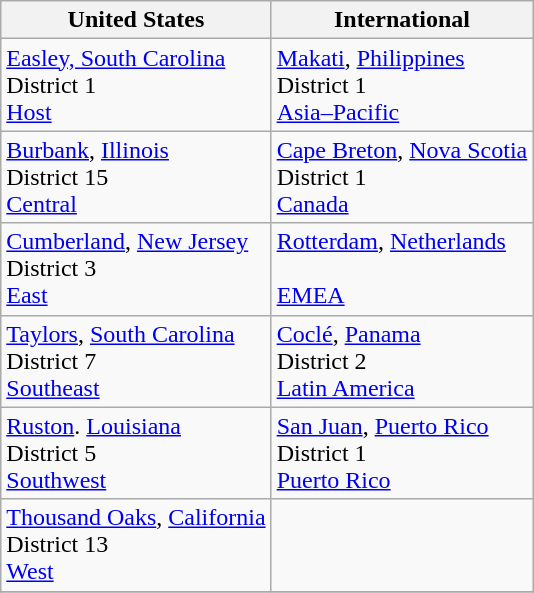<table class="wikitable">
<tr>
<th>United States</th>
<th>International</th>
</tr>
<tr>
<td> <a href='#'>Easley, South Carolina</a><br>District 1<br><a href='#'>Host</a></td>
<td> <a href='#'>Makati</a>, <a href='#'>Philippines</a><br>District 1<br><a href='#'>Asia–Pacific</a></td>
</tr>
<tr>
<td> <a href='#'>Burbank</a>, <a href='#'>Illinois</a><br>District 15<br><a href='#'>Central</a></td>
<td> <a href='#'>Cape Breton</a>, <a href='#'>Nova Scotia</a><br>District 1<br><a href='#'>Canada</a></td>
</tr>
<tr>
<td> <a href='#'>Cumberland</a>, <a href='#'>New Jersey</a><br>District 3<br><a href='#'>East</a></td>
<td> <a href='#'>Rotterdam</a>, <a href='#'>Netherlands</a><br><br><a href='#'>EMEA</a></td>
</tr>
<tr>
<td> <a href='#'>Taylors</a>, <a href='#'>South Carolina</a><br>District 7<br><a href='#'>Southeast</a></td>
<td> <a href='#'>Coclé</a>, <a href='#'>Panama</a><br>District 2<br><a href='#'>Latin America</a></td>
</tr>
<tr>
<td> <a href='#'>Ruston</a>. <a href='#'>Louisiana</a><br>District 5<br><a href='#'>Southwest</a></td>
<td> <a href='#'>San Juan</a>,  <a href='#'>Puerto Rico</a><br>District 1<br><a href='#'>Puerto Rico</a></td>
</tr>
<tr>
<td> <a href='#'>Thousand Oaks</a>,  <a href='#'>California</a><br>District 13<br><a href='#'>West</a></td>
<td></td>
</tr>
<tr>
</tr>
</table>
